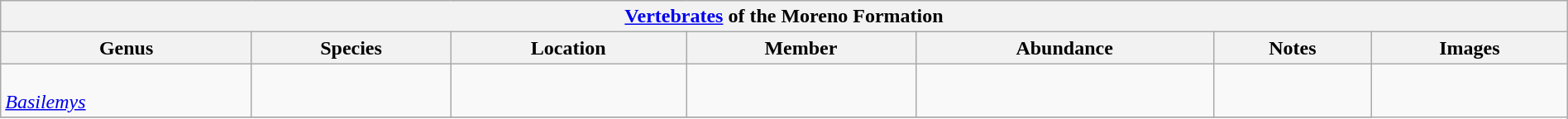<table class="wikitable" align="center" width="100%">
<tr>
<th colspan="7" align="center"><strong><a href='#'>Vertebrates</a> of the Moreno Formation</strong></th>
</tr>
<tr>
<th>Genus</th>
<th>Species</th>
<th>Location</th>
<th>Member</th>
<th>Abundance</th>
<th>Notes</th>
<th>Images</th>
</tr>
<tr>
<td><br><em><a href='#'>Basilemys</a></em></td>
<td></td>
<td></td>
<td></td>
<td></td>
<td></td>
<td rowspan="99"><br></td>
</tr>
<tr>
</tr>
</table>
